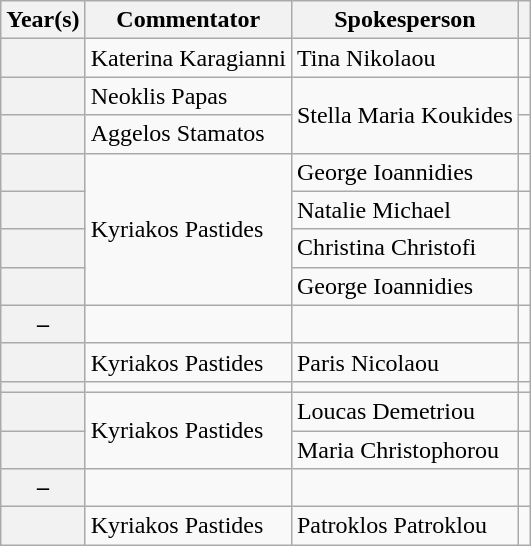<table class="wikitable sortable plainrowheaders" text-align: left;">
<tr>
<th scope="col">Year(s)</th>
<th scope="col">Commentator</th>
<th scope="col">Spokesperson</th>
<th class="unsortable"></th>
</tr>
<tr>
<th scope="row" style="text-align:center;"></th>
<td>Katerina Karagianni</td>
<td>Tina Nikolaou</td>
<td></td>
</tr>
<tr>
<th scope="row" style="text-align:center;"></th>
<td>Neoklis Papas</td>
<td rowspan="2">Stella Maria Koukides</td>
<td></td>
</tr>
<tr>
<th scope="row" style="text-align:center;"></th>
<td>Aggelos Stamatos</td>
<td></td>
</tr>
<tr>
<th scope="row" style="text-align:center;"></th>
<td rowspan="4">Kyriakos Pastides</td>
<td>George Ioannidies</td>
<td></td>
</tr>
<tr>
<th scope="row" style="text-align:center;"></th>
<td>Natalie Michael</td>
<td></td>
</tr>
<tr>
<th scope="row" style="text-align:center;"></th>
<td>Christina Christofi</td>
<td></td>
</tr>
<tr>
<th scope="row" style="text-align:center;"></th>
<td>George Ioannidies</td>
<td></td>
</tr>
<tr>
<th scope="row" style="text-align:center;">–</th>
<td></td>
<td></td>
<td></td>
</tr>
<tr>
<th scope="row" style="text-align:center;"></th>
<td>Kyriakos Pastides</td>
<td>Paris Nicolaou</td>
<td></td>
</tr>
<tr>
<th scope="row" style="text-align:center;"></th>
<td></td>
<td></td>
<td></td>
</tr>
<tr>
<th scope="row" style="text-align:center;"></th>
<td rowspan="2">Kyriakos Pastides</td>
<td>Loucas Demetriou</td>
<td></td>
</tr>
<tr>
<th scope="row" style="text-align:center;"></th>
<td>Maria Christophorou</td>
<td></td>
</tr>
<tr>
<th scope="row" style="text-align:center;">–</th>
<td></td>
<td></td>
<td></td>
</tr>
<tr>
<th scope="row" style="text-align:center;"></th>
<td>Kyriakos Pastides</td>
<td>Patroklos Patroklou</td>
<td></td>
</tr>
</table>
